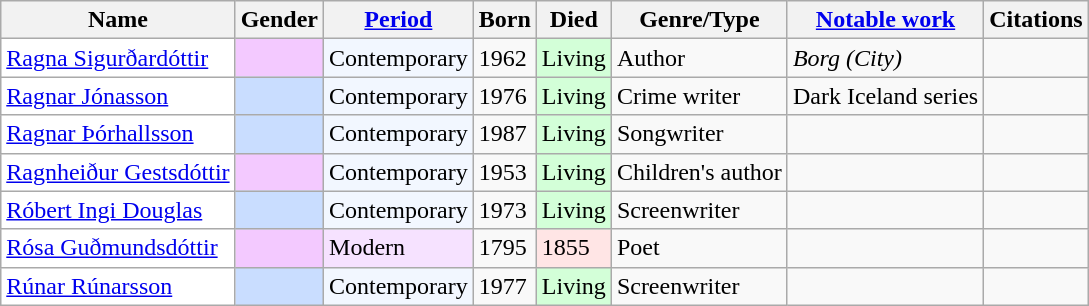<table class="wikitable sortable sort-under" summary="The first column lists the names, starting with given name, then surname. The next column gives the gender. The next three columns give details on when the individual lived, then the specialisation of the individual, with a notable work and citations following.">
<tr>
<th scope="col">Name</th>
<th scope="col">Gender</th>
<th scope="col" class="unsortable"><a href='#'>Period</a></th>
<th scope="col">Born</th>
<th scope="col">Died</th>
<th scope="col" class="unsortable" abbr="type">Genre/Type</th>
<th class="unsortable" scope="col"><a href='#'>Notable work</a></th>
<th scope="col" class="unsortable">Citations</th>
</tr>
<tr>
<td style="background:white"><a href='#'>Ragna Sigurðardóttir</a></td>
<td style="background:#f3c9ff"></td>
<td style="background:#f2f7ff">Contemporary</td>
<td>1962</td>
<td style="background:#d3ffd8">Living</td>
<td>Author</td>
<td><em>Borg (City)</em></td>
<td></td>
</tr>
<tr>
<td style="background:white"><a href='#'>Ragnar Jónasson</a></td>
<td style="background:#c9ddff"></td>
<td style="background:#f2f7ff">Contemporary</td>
<td>1976</td>
<td style="background:#d3ffd8">Living</td>
<td>Crime writer</td>
<td>Dark Iceland series</td>
<td></td>
</tr>
<tr>
<td style="background:white"><a href='#'>Ragnar Þórhallsson</a></td>
<td style="background:#c9ddff"></td>
<td style="background:#f2f7ff">Contemporary</td>
<td>1987</td>
<td style="background:#d3ffd8">Living</td>
<td>Songwriter</td>
<td></td>
<td></td>
</tr>
<tr>
<td style="background:white"><a href='#'>Ragnheiður Gestsdóttir</a></td>
<td style="background:#f3c9ff"></td>
<td style="background:#f2f7ff">Contemporary</td>
<td>1953</td>
<td style="background:#d3ffd8">Living</td>
<td>Children's author</td>
<td></td>
<td></td>
</tr>
<tr>
<td style="background:white"><a href='#'>Róbert Ingi Douglas</a></td>
<td style="background:#c9ddff"></td>
<td style="background:#f2f7ff">Contemporary</td>
<td>1973</td>
<td style="background:#d3ffd8">Living</td>
<td>Screenwriter</td>
<td></td>
<td></td>
</tr>
<tr>
<td style="background:white"><a href='#'>Rósa Guðmundsdóttir</a></td>
<td style="background:#f3c9ff"></td>
<td style="background:#f6e2ff">Modern</td>
<td>1795</td>
<td style="background:#ffe5e5">1855</td>
<td>Poet</td>
<td></td>
<td></td>
</tr>
<tr>
<td style="background:white"><a href='#'>Rúnar Rúnarsson</a></td>
<td style="background:#c9ddff"></td>
<td style="background:#f2f7ff">Contemporary</td>
<td>1977</td>
<td style="background:#d3ffd8">Living</td>
<td>Screenwriter</td>
<td></td>
<td></td>
</tr>
</table>
